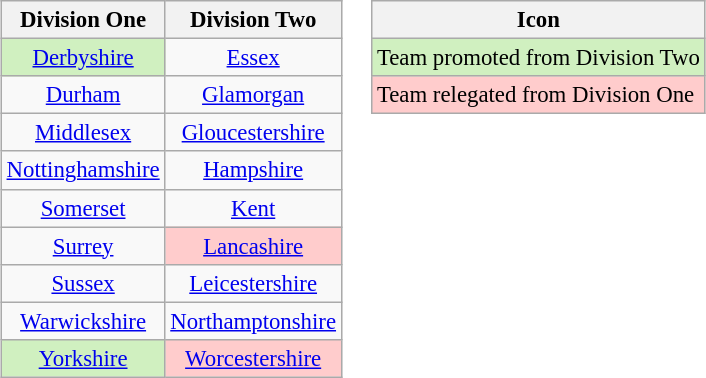<table>
<tr>
<td><br><table class="wikitable" style="font-size:95%; text-align: center;">
<tr>
<th>Division One</th>
<th>Division Two</th>
</tr>
<tr>
<td bgcolor=#D0F0C0><a href='#'>Derbyshire</a></td>
<td><a href='#'>Essex</a></td>
</tr>
<tr>
<td><a href='#'>Durham</a></td>
<td><a href='#'>Glamorgan</a></td>
</tr>
<tr>
<td><a href='#'>Middlesex</a></td>
<td><a href='#'>Gloucestershire</a></td>
</tr>
<tr>
<td><a href='#'>Nottinghamshire</a></td>
<td><a href='#'>Hampshire</a></td>
</tr>
<tr>
<td><a href='#'>Somerset</a></td>
<td><a href='#'>Kent</a></td>
</tr>
<tr>
<td><a href='#'>Surrey</a></td>
<td bgcolor=#ffcccc><a href='#'>Lancashire</a></td>
</tr>
<tr>
<td><a href='#'>Sussex</a></td>
<td><a href='#'>Leicestershire</a></td>
</tr>
<tr>
<td><a href='#'>Warwickshire</a></td>
<td><a href='#'>Northamptonshire</a></td>
</tr>
<tr>
<td bgcolor=#D0F0C0><a href='#'>Yorkshire</a></td>
<td bgcolor=#ffcccc><a href='#'>Worcestershire</a></td>
</tr>
</table>
</td>
<td valign="top"><br><table class="wikitable" style="font-size: 95%;">
<tr>
<th>Icon</th>
</tr>
<tr>
<td bgcolor=#D0F0C0>Team promoted from Division Two</td>
</tr>
<tr>
<td bgcolor=#ffcccc>Team relegated from Division One</td>
</tr>
</table>
</td>
</tr>
</table>
